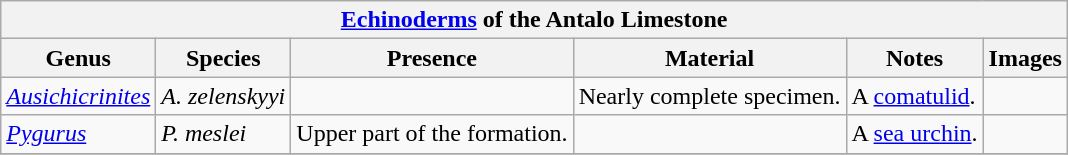<table class="wikitable" align="center">
<tr>
<th colspan="6" align="center"><strong><a href='#'>Echinoderms</a> of the Antalo Limestone</strong></th>
</tr>
<tr>
<th>Genus</th>
<th>Species</th>
<th>Presence</th>
<th><strong>Material</strong></th>
<th>Notes</th>
<th>Images</th>
</tr>
<tr>
<td><em><a href='#'>Ausichicrinites</a></em></td>
<td><em>A. zelenskyyi</em></td>
<td></td>
<td>Nearly complete specimen.</td>
<td>A <a href='#'>comatulid</a>.</td>
<td></td>
</tr>
<tr>
<td><em><a href='#'>Pygurus</a></em></td>
<td><em>P. meslei</em></td>
<td>Upper part of the formation.</td>
<td></td>
<td>A <a href='#'>sea urchin</a>.</td>
<td></td>
</tr>
<tr>
</tr>
</table>
